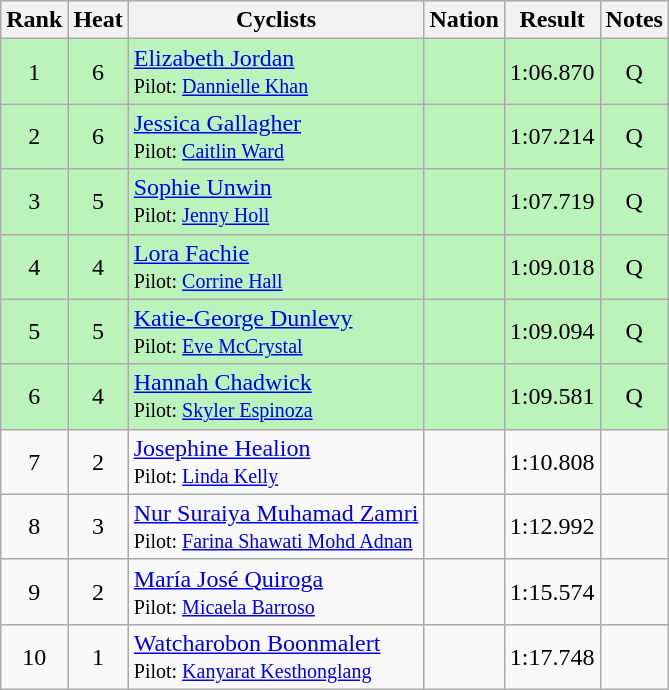<table class="wikitable sortable" style="text-align:center;">
<tr>
<th>Rank</th>
<th>Heat</th>
<th>Cyclists</th>
<th>Nation</th>
<th>Result</th>
<th>Notes</th>
</tr>
<tr bgcolor=bbf3bb>
<td>1</td>
<td>6</td>
<td align=left><a href='#'>Elizabeth Jordan</a><br><small>Pilot: <a href='#'>Dannielle Khan</a></small></td>
<td align=left></td>
<td>1:06.870</td>
<td>Q</td>
</tr>
<tr bgcolor=bbf3bb>
<td>2</td>
<td>6</td>
<td align=left><a href='#'>Jessica Gallagher</a><br><small>Pilot: <a href='#'>Caitlin Ward</a></small></td>
<td align=left></td>
<td>1:07.214</td>
<td>Q</td>
</tr>
<tr bgcolor=bbf3bb>
<td>3</td>
<td>5</td>
<td align=left><a href='#'>Sophie Unwin</a><br><small>Pilot: <a href='#'>Jenny Holl</a></small></td>
<td align=left></td>
<td>1:07.719</td>
<td>Q</td>
</tr>
<tr bgcolor=bbf3bb>
<td>4</td>
<td>4</td>
<td align=left><a href='#'>Lora Fachie</a><br><small>Pilot: <a href='#'>Corrine Hall</a></small></td>
<td align=left></td>
<td>1:09.018</td>
<td>Q</td>
</tr>
<tr bgcolor=bbf3bb>
<td>5</td>
<td>5</td>
<td align=left><a href='#'>Katie-George Dunlevy</a><br><small>Pilot: <a href='#'>Eve McCrystal</a></small></td>
<td align=left></td>
<td>1:09.094</td>
<td>Q</td>
</tr>
<tr bgcolor=bbf3bb>
<td>6</td>
<td>4</td>
<td align=left><a href='#'>Hannah Chadwick</a><br><small>Pilot: <a href='#'>Skyler Espinoza</a></small></td>
<td align=left></td>
<td>1:09.581</td>
<td>Q</td>
</tr>
<tr>
<td>7</td>
<td>2</td>
<td align=left><a href='#'>Josephine Healion</a><br><small>Pilot: <a href='#'>Linda Kelly</a></small></td>
<td align=left></td>
<td>1:10.808</td>
<td></td>
</tr>
<tr>
<td>8</td>
<td>3</td>
<td align=left><a href='#'>Nur Suraiya Muhamad Zamri</a><br><small>Pilot: <a href='#'>Farina Shawati Mohd Adnan</a></small></td>
<td align=left></td>
<td>1:12.992</td>
<td></td>
</tr>
<tr>
<td>9</td>
<td>2</td>
<td align=left><a href='#'>María José Quiroga</a><br><small>Pilot: <a href='#'>Micaela Barroso</a></small></td>
<td align=left></td>
<td>1:15.574</td>
<td></td>
</tr>
<tr>
<td>10</td>
<td>1</td>
<td align=left><a href='#'>Watcharobon Boonmalert</a><br><small>Pilot: <a href='#'>Kanyarat Kesthonglang</a></small></td>
<td align=left></td>
<td>1:17.748</td>
<td></td>
</tr>
</table>
